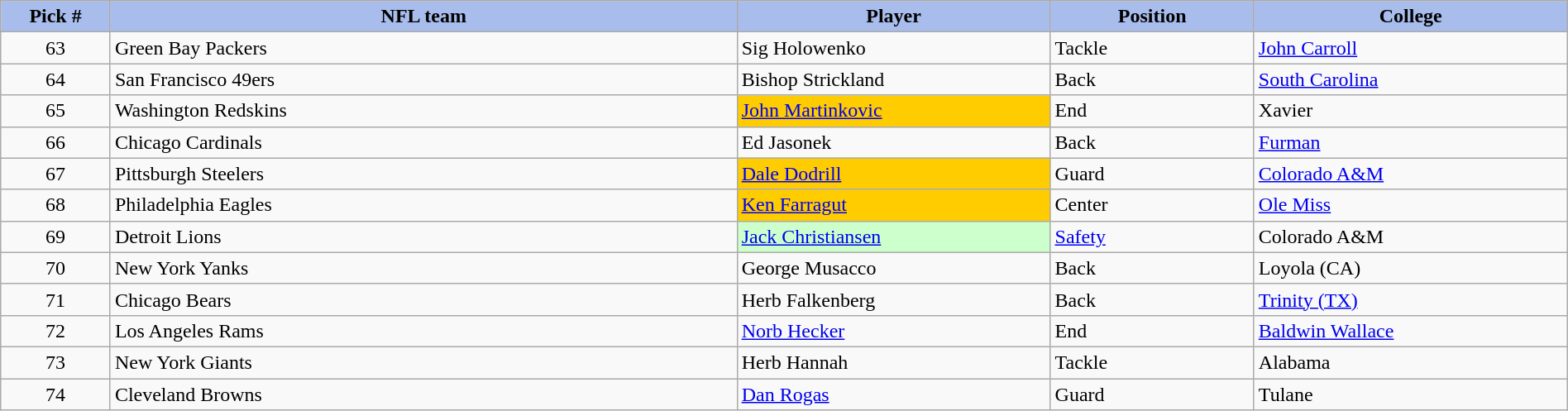<table class="wikitable sortable sortable" style="width: 100%">
<tr>
<th style="background:#A8BDEC;" width=7%>Pick #</th>
<th width=40% style="background:#A8BDEC;">NFL team</th>
<th width=20% style="background:#A8BDEC;">Player</th>
<th width=13% style="background:#A8BDEC;">Position</th>
<th style="background:#A8BDEC;">College</th>
</tr>
<tr>
<td align=center>63</td>
<td>Green Bay Packers</td>
<td>Sig Holowenko</td>
<td>Tackle</td>
<td><a href='#'>John Carroll</a></td>
</tr>
<tr>
<td align=center>64</td>
<td>San Francisco 49ers</td>
<td>Bishop Strickland</td>
<td>Back</td>
<td><a href='#'>South Carolina</a></td>
</tr>
<tr>
<td align=center>65</td>
<td>Washington Redskins</td>
<td bgcolor="#FFCC00"><a href='#'>John Martinkovic</a></td>
<td>End</td>
<td>Xavier</td>
</tr>
<tr>
<td align=center>66</td>
<td>Chicago Cardinals</td>
<td>Ed Jasonek</td>
<td>Back</td>
<td><a href='#'>Furman</a></td>
</tr>
<tr>
<td align=center>67</td>
<td>Pittsburgh Steelers</td>
<td bgcolor="#FFCC00"><a href='#'>Dale Dodrill</a></td>
<td>Guard</td>
<td><a href='#'>Colorado A&M</a></td>
</tr>
<tr>
<td align=center>68</td>
<td>Philadelphia Eagles</td>
<td bgcolor="#FFCC00"><a href='#'>Ken Farragut</a></td>
<td>Center</td>
<td><a href='#'>Ole Miss</a></td>
</tr>
<tr>
<td align=center>69</td>
<td>Detroit Lions</td>
<td bgcolor="#CCFFCC"><a href='#'>Jack Christiansen</a></td>
<td><a href='#'>Safety</a></td>
<td>Colorado A&M</td>
</tr>
<tr>
<td align=center>70</td>
<td>New York Yanks</td>
<td>George Musacco</td>
<td>Back</td>
<td>Loyola (CA)</td>
</tr>
<tr>
<td align=center>71</td>
<td>Chicago Bears</td>
<td>Herb Falkenberg</td>
<td>Back</td>
<td><a href='#'>Trinity (TX)</a></td>
</tr>
<tr>
<td align=center>72</td>
<td>Los Angeles Rams</td>
<td><a href='#'>Norb Hecker</a></td>
<td>End</td>
<td><a href='#'>Baldwin Wallace</a></td>
</tr>
<tr>
<td align=center>73</td>
<td>New York Giants</td>
<td>Herb Hannah</td>
<td>Tackle</td>
<td>Alabama</td>
</tr>
<tr>
<td align=center>74</td>
<td>Cleveland Browns</td>
<td><a href='#'>Dan Rogas</a></td>
<td>Guard</td>
<td>Tulane</td>
</tr>
</table>
